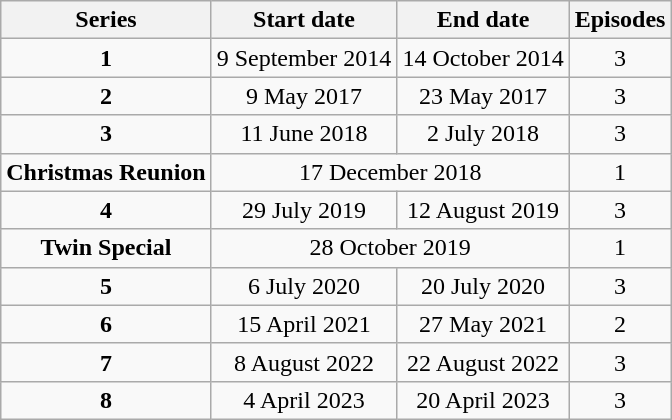<table class="wikitable" style="text-align:center;">
<tr>
<th>Series</th>
<th>Start date</th>
<th>End date</th>
<th>Episodes</th>
</tr>
<tr>
<td><strong>1</strong></td>
<td>9 September 2014</td>
<td>14 October 2014</td>
<td>3</td>
</tr>
<tr>
<td><strong>2</strong></td>
<td>9 May 2017</td>
<td>23 May 2017</td>
<td>3</td>
</tr>
<tr>
<td><strong>3</strong></td>
<td>11 June 2018</td>
<td>2 July 2018</td>
<td>3</td>
</tr>
<tr>
<td><strong>Christmas Reunion</strong></td>
<td colspan="2">17 December 2018</td>
<td>1</td>
</tr>
<tr>
<td><strong>4</strong></td>
<td>29 July 2019</td>
<td>12 August 2019</td>
<td>3</td>
</tr>
<tr>
<td><strong>Twin Special</strong></td>
<td colspan="2">28 October 2019</td>
<td>1</td>
</tr>
<tr>
<td><strong>5</strong></td>
<td>6 July 2020</td>
<td>20 July 2020</td>
<td>3</td>
</tr>
<tr>
<td><strong>6</strong></td>
<td>15 April 2021</td>
<td>27 May 2021</td>
<td>2</td>
</tr>
<tr>
<td><strong>7</strong></td>
<td>8 August 2022</td>
<td>22 August 2022</td>
<td>3</td>
</tr>
<tr>
<td><strong>8</strong></td>
<td>4 April 2023</td>
<td>20 April 2023</td>
<td>3</td>
</tr>
</table>
